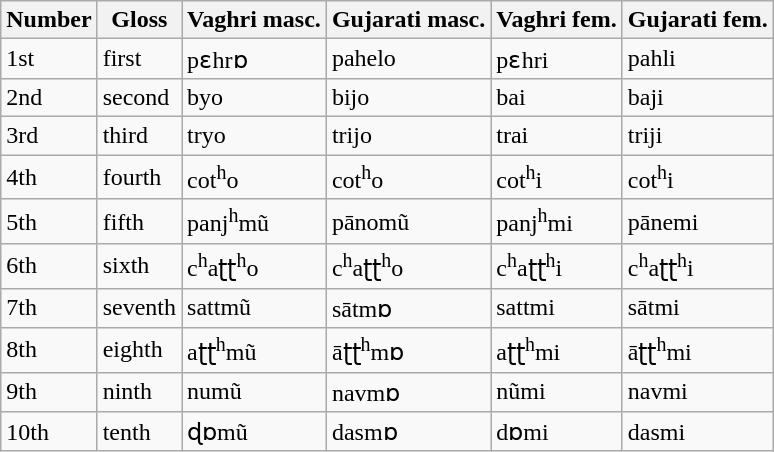<table class="wikitable">
<tr>
<th>Number</th>
<th>Gloss</th>
<th>Vaghri masc.</th>
<th>Gujarati masc.</th>
<th>Vaghri fem.</th>
<th>Gujarati fem.</th>
</tr>
<tr>
<td>1st</td>
<td>first</td>
<td>pɛhrɒ</td>
<td>pahelo</td>
<td>pɛhri</td>
<td>pahli</td>
</tr>
<tr>
<td>2nd</td>
<td>second</td>
<td>byo</td>
<td>bijo</td>
<td>bai</td>
<td>baji</td>
</tr>
<tr>
<td>3rd</td>
<td>third</td>
<td>tryo</td>
<td>trijo</td>
<td>trai</td>
<td>triji</td>
</tr>
<tr>
<td>4th</td>
<td>fourth</td>
<td>cot<sup>h</sup>o</td>
<td>cot<sup>h</sup>o</td>
<td>cot<sup>h</sup>i</td>
<td>cot<sup>h</sup>i</td>
</tr>
<tr>
<td>5th</td>
<td>fifth</td>
<td>panj<sup>h</sup>mũ</td>
<td>pānomũ</td>
<td>panj<sup>h</sup>mi</td>
<td>pānemi</td>
</tr>
<tr>
<td>6th</td>
<td>sixth</td>
<td>c<sup>h</sup>aʈʈ<sup>h</sup>o</td>
<td>c<sup>h</sup>aʈʈ<sup>h</sup>o</td>
<td>c<sup>h</sup>aʈʈ<sup>h</sup>i</td>
<td>c<sup>h</sup>aʈʈ<sup>h</sup>i</td>
</tr>
<tr>
<td>7th</td>
<td>seventh</td>
<td>sattmũ</td>
<td>sātmɒ</td>
<td>sattmi</td>
<td>sātmi</td>
</tr>
<tr>
<td>8th</td>
<td>eighth</td>
<td>aʈʈ<sup>h</sup>mũ</td>
<td>āʈʈ<sup>h</sup>mɒ</td>
<td>aʈʈ<sup>h</sup>mi</td>
<td>āʈʈ<sup>h</sup>mi</td>
</tr>
<tr>
<td>9th</td>
<td>ninth</td>
<td>numũ</td>
<td>navmɒ</td>
<td>nũmi</td>
<td>navmi</td>
</tr>
<tr>
<td>10th</td>
<td>tenth</td>
<td>ɖɒmũ</td>
<td>dasmɒ</td>
<td>dɒmi</td>
<td>dasmi</td>
</tr>
</table>
